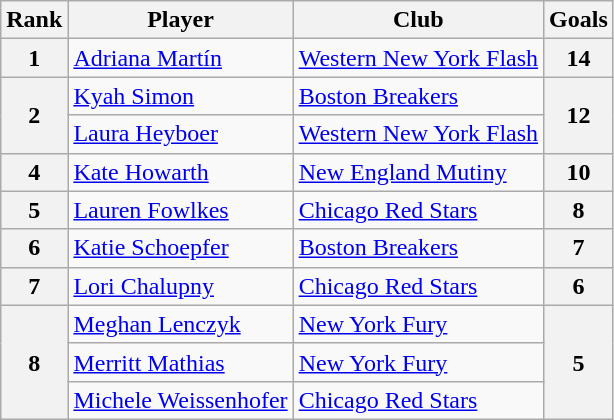<table class="wikitable">
<tr>
<th>Rank</th>
<th>Player</th>
<th>Club</th>
<th>Goals</th>
</tr>
<tr>
<th>1</th>
<td> <a href='#'>Adriana Martín</a></td>
<td><a href='#'>Western New York Flash</a></td>
<th>14</th>
</tr>
<tr>
<th rowspan=2>2</th>
<td> <a href='#'>Kyah Simon</a></td>
<td><a href='#'>Boston Breakers</a></td>
<th rowspan=2>12</th>
</tr>
<tr>
<td> <a href='#'>Laura Heyboer</a></td>
<td><a href='#'>Western New York Flash</a></td>
</tr>
<tr>
<th>4</th>
<td> <a href='#'>Kate Howarth</a></td>
<td><a href='#'>New England Mutiny</a></td>
<th>10</th>
</tr>
<tr>
<th>5</th>
<td> <a href='#'>Lauren Fowlkes</a></td>
<td><a href='#'>Chicago Red Stars</a></td>
<th>8</th>
</tr>
<tr>
<th>6</th>
<td> <a href='#'>Katie Schoepfer</a></td>
<td><a href='#'>Boston Breakers</a></td>
<th>7</th>
</tr>
<tr>
<th>7</th>
<td> <a href='#'>Lori Chalupny</a></td>
<td><a href='#'>Chicago Red Stars</a></td>
<th>6</th>
</tr>
<tr>
<th rowspan=3>8</th>
<td> <a href='#'>Meghan Lenczyk</a></td>
<td><a href='#'>New York Fury</a></td>
<th rowspan=3>5</th>
</tr>
<tr>
<td> <a href='#'>Merritt Mathias</a></td>
<td><a href='#'>New York Fury</a></td>
</tr>
<tr>
<td> <a href='#'>Michele Weissenhofer</a></td>
<td><a href='#'>Chicago Red Stars</a></td>
</tr>
</table>
